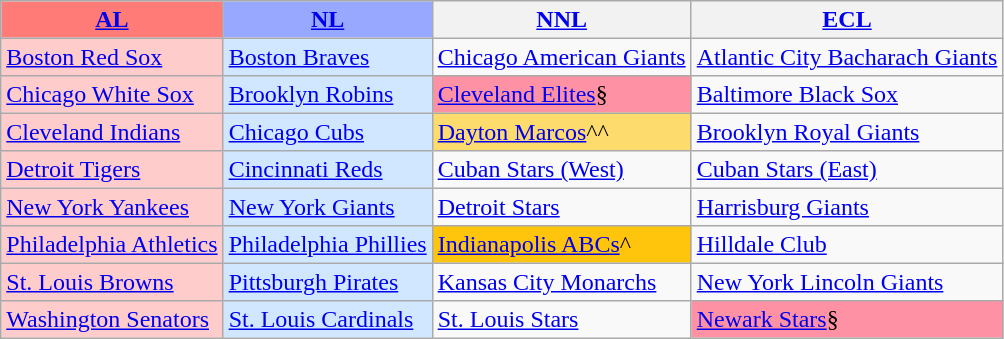<table class="wikitable" style="font-size:100%;line-height:1.1;">
<tr>
<th style="background-color: #FF7B77;"><a href='#'>AL</a></th>
<th style="background-color: #99A8FF;"><a href='#'>NL</a></th>
<th><a href='#'>NNL</a></th>
<th><a href='#'>ECL</a></th>
</tr>
<tr>
<td style="background-color: #FFCCCC;"><a href='#'>Boston Red Sox</a></td>
<td style="background-color: #D0E7FF;"><a href='#'>Boston Braves</a></td>
<td><a href='#'>Chicago American Giants</a></td>
<td><a href='#'>Atlantic City Bacharach Giants</a></td>
</tr>
<tr>
<td style="background-color: #FFCCCC;"><a href='#'>Chicago White Sox</a></td>
<td style="background-color: #D0E7FF;"><a href='#'>Brooklyn Robins</a></td>
<td style="background-color: #FF91A4;"><a href='#'>Cleveland Elites</a>§</td>
<td><a href='#'>Baltimore Black Sox</a></td>
</tr>
<tr>
<td style="background-color: #FFCCCC;"><a href='#'>Cleveland Indians</a></td>
<td style="background-color: #D0E7FF;"><a href='#'>Chicago Cubs</a></td>
<td style="background-color: #FDDB6D;"><a href='#'>Dayton Marcos</a>^^</td>
<td><a href='#'>Brooklyn Royal Giants</a></td>
</tr>
<tr>
<td style="background-color: #FFCCCC;"><a href='#'>Detroit Tigers</a></td>
<td style="background-color: #D0E7FF;"><a href='#'>Cincinnati Reds</a></td>
<td><a href='#'>Cuban Stars (West)</a></td>
<td><a href='#'>Cuban Stars (East)</a></td>
</tr>
<tr>
<td style="background-color: #FFCCCC;"><a href='#'>New York Yankees</a></td>
<td style="background-color: #D0E7FF;"><a href='#'>New York Giants</a></td>
<td><a href='#'>Detroit Stars</a></td>
<td><a href='#'>Harrisburg Giants</a></td>
</tr>
<tr>
<td style="background-color: #FFCCCC;"><a href='#'>Philadelphia Athletics</a></td>
<td style="background-color: #D0E7FF;"><a href='#'>Philadelphia Phillies</a></td>
<td style="background-color: #FFC40C;"><a href='#'>Indianapolis ABCs</a>^</td>
<td><a href='#'>Hilldale Club</a></td>
</tr>
<tr>
<td style="background-color: #FFCCCC;"><a href='#'>St. Louis Browns</a></td>
<td style="background-color: #D0E7FF;"><a href='#'>Pittsburgh Pirates</a></td>
<td><a href='#'>Kansas City Monarchs</a></td>
<td><a href='#'>New York Lincoln Giants</a></td>
</tr>
<tr>
<td style="background-color: #FFCCCC;"><a href='#'>Washington Senators</a></td>
<td style="background-color: #D0E7FF;"><a href='#'>St. Louis Cardinals</a></td>
<td><a href='#'>St. Louis Stars</a></td>
<td style="background-color:#FF91A4;"><a href='#'>Newark Stars</a>§</td>
</tr>
</table>
